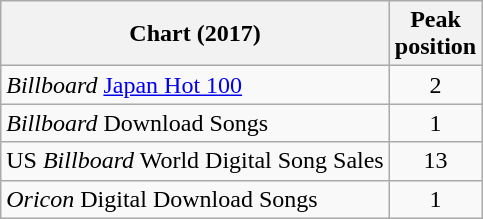<table class="wikitable sortable">
<tr>
<th>Chart (2017)</th>
<th>Peak<br>position</th>
</tr>
<tr>
<td><em>Billboard</em> <a href='#'>Japan Hot 100</a></td>
<td align="center">2</td>
</tr>
<tr>
<td><em>Billboard</em> Download Songs</td>
<td align="center">1</td>
</tr>
<tr>
<td>US <em>Billboard</em> World Digital Song Sales</td>
<td align="center">13</td>
</tr>
<tr>
<td><em>Oricon</em> Digital Download Songs</td>
<td align="center">1</td>
</tr>
</table>
